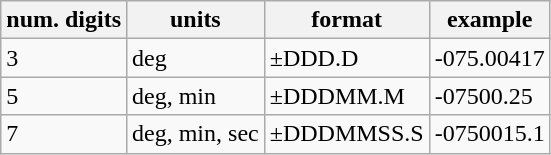<table class="wikitable">
<tr ---->
<th>num. digits</th>
<th>units</th>
<th>format</th>
<th>example</th>
</tr>
<tr ---->
<td>3</td>
<td>deg</td>
<td>±DDD.D</td>
<td>-075.00417</td>
</tr>
<tr ---->
<td>5</td>
<td>deg, min</td>
<td>±DDDMM.M</td>
<td>-07500.25</td>
</tr>
<tr ---->
<td>7</td>
<td>deg, min, sec</td>
<td>±DDDMMSS.S</td>
<td>-0750015.1</td>
</tr>
</table>
